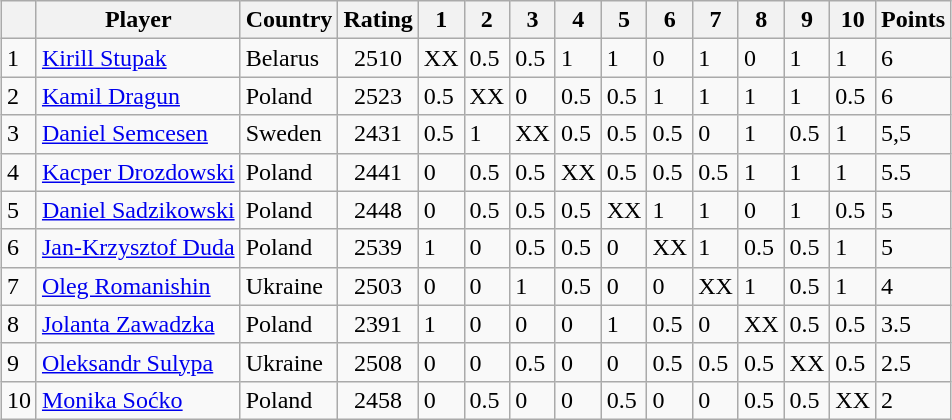<table class="wikitable"  style="margin:auto;">
<tr>
<th></th>
<th><strong>Player</strong></th>
<th>Country</th>
<th>Rating</th>
<th>1</th>
<th>2</th>
<th>3</th>
<th>4</th>
<th>5</th>
<th>6</th>
<th>7</th>
<th>8</th>
<th>9</th>
<th>10</th>
<th>Points</th>
</tr>
<tr>
<td>1</td>
<td align=left><a href='#'>Kirill Stupak</a></td>
<td align=left> Belarus</td>
<td align=center>2510</td>
<td>XX</td>
<td>0.5</td>
<td>0.5</td>
<td>1</td>
<td>1</td>
<td>0</td>
<td>1</td>
<td>0</td>
<td>1</td>
<td>1</td>
<td>6</td>
</tr>
<tr>
<td>2</td>
<td align=left><a href='#'>Kamil Dragun</a></td>
<td align=left> Poland</td>
<td align=center>2523</td>
<td>0.5</td>
<td>XX</td>
<td>0</td>
<td>0.5</td>
<td>0.5</td>
<td>1</td>
<td>1</td>
<td>1</td>
<td>1</td>
<td>0.5</td>
<td>6</td>
</tr>
<tr>
<td>3</td>
<td align=left><a href='#'>Daniel Semcesen</a></td>
<td align=left> Sweden</td>
<td align=center>2431</td>
<td>0.5</td>
<td>1</td>
<td>XX</td>
<td>0.5</td>
<td>0.5</td>
<td>0.5</td>
<td>0</td>
<td>1</td>
<td>0.5</td>
<td>1</td>
<td>5,5</td>
</tr>
<tr>
<td>4</td>
<td align=left><a href='#'>Kacper Drozdowski</a></td>
<td align=left> Poland</td>
<td align=center>2441</td>
<td>0</td>
<td>0.5</td>
<td>0.5</td>
<td>XX</td>
<td>0.5</td>
<td>0.5</td>
<td>0.5</td>
<td>1</td>
<td>1</td>
<td>1</td>
<td>5.5</td>
</tr>
<tr>
<td>5</td>
<td align=left><a href='#'>Daniel Sadzikowski</a></td>
<td align=left> Poland</td>
<td align=center>2448</td>
<td>0</td>
<td>0.5</td>
<td>0.5</td>
<td>0.5</td>
<td>XX</td>
<td>1</td>
<td>1</td>
<td>0</td>
<td>1</td>
<td>0.5</td>
<td>5</td>
</tr>
<tr>
<td>6</td>
<td align=left><a href='#'>Jan-Krzysztof Duda</a></td>
<td align=left> Poland</td>
<td align=center>2539</td>
<td>1</td>
<td>0</td>
<td>0.5</td>
<td>0.5</td>
<td>0</td>
<td>XX</td>
<td>1</td>
<td>0.5</td>
<td>0.5</td>
<td>1</td>
<td>5</td>
</tr>
<tr>
<td>7</td>
<td align=left><a href='#'>Oleg Romanishin</a></td>
<td align=left> Ukraine</td>
<td align=center>2503</td>
<td>0</td>
<td>0</td>
<td>1</td>
<td>0.5</td>
<td>0</td>
<td>0</td>
<td>XX</td>
<td>1</td>
<td>0.5</td>
<td>1</td>
<td>4</td>
</tr>
<tr>
<td>8</td>
<td align=left><a href='#'>Jolanta Zawadzka</a></td>
<td align=left> Poland</td>
<td align=center>2391</td>
<td>1</td>
<td>0</td>
<td>0</td>
<td>0</td>
<td>1</td>
<td>0.5</td>
<td>0</td>
<td>XX</td>
<td>0.5</td>
<td>0.5</td>
<td>3.5</td>
</tr>
<tr>
<td>9</td>
<td align=left><a href='#'>Oleksandr Sulypa</a></td>
<td align=left> Ukraine</td>
<td align=center>2508</td>
<td>0</td>
<td>0</td>
<td>0.5</td>
<td>0</td>
<td>0</td>
<td>0.5</td>
<td>0.5</td>
<td>0.5</td>
<td>XX</td>
<td>0.5</td>
<td>2.5</td>
</tr>
<tr>
<td>10</td>
<td align=left><a href='#'>Monika Soćko</a></td>
<td align=left> Poland</td>
<td align=center>2458</td>
<td>0</td>
<td>0.5</td>
<td>0</td>
<td>0</td>
<td>0.5</td>
<td>0</td>
<td>0</td>
<td>0.5</td>
<td>0.5</td>
<td>XX</td>
<td>2</td>
</tr>
</table>
